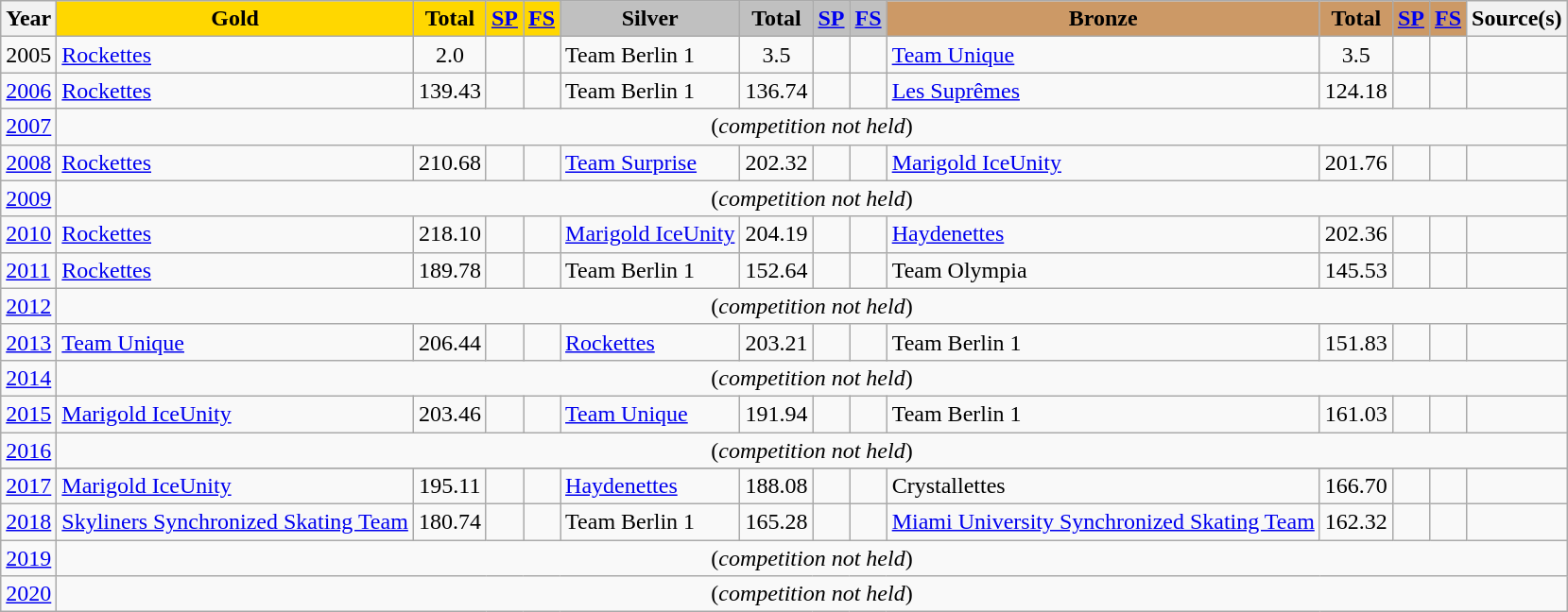<table class="wikitable">
<tr>
<th>Year</th>
<td align="center" bgcolor="gold"><strong>Gold</strong></td>
<td align="center" bgcolor="gold"><strong>Total</strong></td>
<td align="center" bgcolor="gold"><strong><a href='#'>SP</a></strong></td>
<td align="center" bgcolor="gold"><strong><a href='#'>FS</a></strong></td>
<td align="center" bgcolor="silver"><strong>Silver</strong></td>
<td align="center" bgcolor="silver"><strong>Total</strong></td>
<td align="center" bgcolor="silver"><strong><a href='#'>SP</a></strong></td>
<td align="center" bgcolor="silver"><strong><a href='#'>FS</a></strong></td>
<td align="center" bgcolor="cc9966"><strong>Bronze</strong></td>
<td align="center" bgcolor="cc9966"><strong>Total</strong></td>
<td align="center" bgcolor="cc9966"><strong><a href='#'>SP</a></strong></td>
<td align="center" bgcolor="cc9966"><strong><a href='#'>FS</a></strong></td>
<th>Source(s)</th>
</tr>
<tr>
<td>2005</td>
<td> <a href='#'>Rockettes</a></td>
<td align="center">2.0</td>
<td align="center"></td>
<td align="center"></td>
<td> Team Berlin 1</td>
<td align="center">3.5</td>
<td align="center"></td>
<td align="center"></td>
<td> <a href='#'>Team Unique</a></td>
<td align="center">3.5</td>
<td align="center"></td>
<td align="center"></td>
<td align="center"></td>
</tr>
<tr>
<td><a href='#'>2006</a></td>
<td> <a href='#'>Rockettes</a></td>
<td align="center">139.43</td>
<td align="center"></td>
<td align="center"></td>
<td> Team Berlin 1</td>
<td align="center">136.74</td>
<td align="center"></td>
<td align="center"></td>
<td> <a href='#'>Les Suprêmes</a></td>
<td align="center">124.18</td>
<td align="center"></td>
<td align="center"></td>
<td align="center"></td>
</tr>
<tr>
<td><a href='#'>2007</a></td>
<td colspan="13" align="center">(<em>competition not held</em>)</td>
</tr>
<tr>
<td><a href='#'>2008</a></td>
<td> <a href='#'>Rockettes</a></td>
<td align="center">210.68</td>
<td align="center"></td>
<td align="center"></td>
<td> <a href='#'>Team Surprise</a></td>
<td align="center">202.32</td>
<td align="center"></td>
<td align="center"></td>
<td> <a href='#'>Marigold IceUnity</a></td>
<td align="center">201.76</td>
<td align="center"></td>
<td align="center"></td>
<td align="center"></td>
</tr>
<tr>
<td><a href='#'>2009</a></td>
<td colspan="13" align="center">(<em>competition not held</em>)</td>
</tr>
<tr>
<td><a href='#'>2010</a></td>
<td> <a href='#'>Rockettes</a></td>
<td align="center">218.10</td>
<td align="center"></td>
<td align="center"></td>
<td> <a href='#'>Marigold IceUnity</a></td>
<td align="center">204.19</td>
<td align="center"></td>
<td align="center"></td>
<td> <a href='#'>Haydenettes</a></td>
<td align="center">202.36</td>
<td align="center"></td>
<td align="center"></td>
<td align="center"></td>
</tr>
<tr>
<td><a href='#'>2011</a></td>
<td> <a href='#'>Rockettes</a></td>
<td align="center">189.78</td>
<td align="center"></td>
<td align="center"></td>
<td> Team Berlin 1</td>
<td align="center">152.64</td>
<td align="center"></td>
<td align="center"></td>
<td> Team Olympia</td>
<td align="center">145.53</td>
<td align="center"></td>
<td align="center"></td>
<td align="center"></td>
</tr>
<tr>
<td><a href='#'>2012</a></td>
<td colspan="13" align="center">(<em>competition not held</em>)</td>
</tr>
<tr>
<td><a href='#'>2013</a></td>
<td> <a href='#'>Team Unique</a></td>
<td align="center">206.44</td>
<td align="center"></td>
<td align="center"></td>
<td> <a href='#'>Rockettes</a></td>
<td align="center">203.21</td>
<td align="center"></td>
<td align="center"></td>
<td> Team Berlin 1</td>
<td align="center">151.83</td>
<td align="center"></td>
<td align="center"></td>
<td align="center"></td>
</tr>
<tr>
<td><a href='#'>2014</a></td>
<td colspan="13" align="center">(<em>competition not held</em>)</td>
</tr>
<tr>
<td><a href='#'>2015</a></td>
<td> <a href='#'>Marigold IceUnity</a></td>
<td align="center">203.46</td>
<td align="center"></td>
<td align="center"></td>
<td> <a href='#'>Team Unique</a></td>
<td align="center">191.94</td>
<td align="center"></td>
<td align="center"></td>
<td> Team Berlin 1</td>
<td align="center">161.03</td>
<td align="center"></td>
<td align="center"></td>
<td align="center"></td>
</tr>
<tr>
<td><a href='#'>2016</a></td>
<td colspan="13" align="center">(<em>competition not held</em>)</td>
</tr>
<tr>
</tr>
<tr>
<td><a href='#'>2017</a></td>
<td> <a href='#'>Marigold IceUnity</a></td>
<td align="center">195.11</td>
<td align="center"></td>
<td align="center"></td>
<td> <a href='#'>Haydenettes</a></td>
<td align="center">188.08</td>
<td align="center"></td>
<td align="center"></td>
<td> Crystallettes</td>
<td align="center">166.70</td>
<td align="center"></td>
<td align="center"></td>
<td align="center"></td>
</tr>
<tr>
<td><a href='#'>2018</a></td>
<td> <a href='#'>Skyliners Synchronized Skating Team</a></td>
<td align="center">180.74</td>
<td align="center"></td>
<td align="center"></td>
<td> Team Berlin 1</td>
<td align="center">165.28</td>
<td align="center"></td>
<td align="center"></td>
<td> <a href='#'>Miami University Synchronized Skating Team</a></td>
<td align="center">162.32</td>
<td align="center"></td>
<td align="center"></td>
<td align="center"></td>
</tr>
<tr>
<td><a href='#'>2019</a></td>
<td colspan="13" align="center">(<em>competition not held</em>) </td>
</tr>
<tr>
<td><a href='#'>2020</a></td>
<td colspan="13" align="center">(<em>competition not held</em>)</td>
</tr>
</table>
